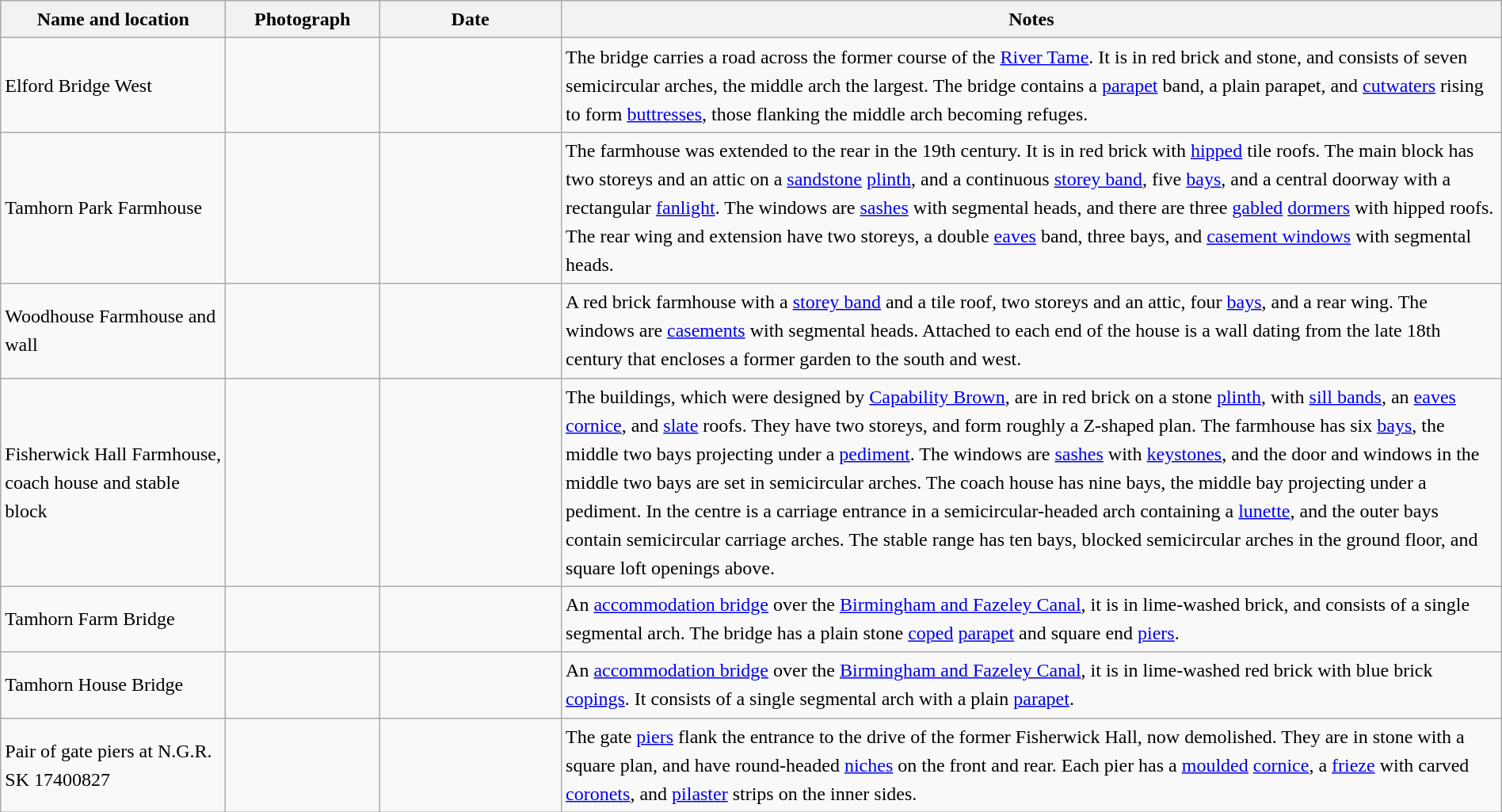<table class="wikitable sortable plainrowheaders" style="width:100%;border:0px;text-align:left;line-height:150%;">
<tr>
<th scope="col"  style="width:150px">Name and location</th>
<th scope="col"  style="width:100px" class="unsortable">Photograph</th>
<th scope="col"  style="width:120px">Date</th>
<th scope="col"  style="width:650px" class="unsortable">Notes</th>
</tr>
<tr>
<td>Elford Bridge West<br><small></small></td>
<td></td>
<td align="center"></td>
<td>The bridge carries a road across the former course of the <a href='#'>River Tame</a>.  It is in red brick and stone, and consists of seven semicircular arches, the middle arch the largest.  The bridge contains a <a href='#'>parapet</a> band, a plain parapet, and <a href='#'>cutwaters</a> rising to form <a href='#'>buttresses</a>, those flanking the middle arch becoming refuges.</td>
</tr>
<tr>
<td>Tamhorn Park Farmhouse<br><small></small></td>
<td></td>
<td align="center"></td>
<td>The farmhouse was extended to the rear in the 19th century.   It is in red brick with <a href='#'>hipped</a> tile roofs.  The main block has two storeys and an attic on a <a href='#'>sandstone</a> <a href='#'>plinth</a>, and a continuous <a href='#'>storey band</a>, five <a href='#'>bays</a>, and a central doorway with a rectangular <a href='#'>fanlight</a>.  The windows are <a href='#'>sashes</a> with segmental heads, and there are three <a href='#'>gabled</a> <a href='#'>dormers</a> with hipped roofs.  The rear wing and extension have two storeys, a double <a href='#'>eaves</a> band, three bays, and <a href='#'>casement windows</a> with segmental heads.</td>
</tr>
<tr>
<td>Woodhouse Farmhouse and wall<br><small></small></td>
<td></td>
<td align="center"></td>
<td>A red brick farmhouse with a <a href='#'>storey band</a> and a tile roof, two storeys and an attic, four <a href='#'>bays</a>, and a rear wing.  The windows are <a href='#'>casements</a> with segmental heads.  Attached to each end of the house is a wall dating from the late 18th century that encloses a former garden to the south and west.</td>
</tr>
<tr>
<td>Fisherwick Hall Farmhouse, coach house and stable block<br><small></small></td>
<td></td>
<td align="center"></td>
<td>The buildings, which were designed by <a href='#'>Capability Brown</a>, are in red brick on a stone <a href='#'>plinth</a>, with <a href='#'>sill bands</a>, an <a href='#'>eaves</a> <a href='#'>cornice</a>, and <a href='#'>slate</a> roofs.  They have two storeys, and form roughly a Z-shaped plan.  The farmhouse has six <a href='#'>bays</a>, the middle two bays projecting under a <a href='#'>pediment</a>.  The windows are <a href='#'>sashes</a> with <a href='#'>keystones</a>, and the door and windows in the middle two bays are set in semicircular arches.  The coach house has nine bays, the middle bay projecting under a pediment.  In the centre is a carriage entrance in a semicircular-headed arch containing a <a href='#'>lunette</a>, and the outer bays contain semicircular carriage arches.  The stable range has ten bays, blocked semicircular arches in the ground floor, and square loft openings above.</td>
</tr>
<tr>
<td>Tamhorn Farm Bridge<br><small></small></td>
<td></td>
<td align="center"></td>
<td>An <a href='#'>accommodation bridge</a> over the <a href='#'>Birmingham and Fazeley Canal</a>, it is in lime-washed brick, and consists of a single segmental arch.  The bridge has a plain stone <a href='#'>coped</a> <a href='#'>parapet</a> and square end <a href='#'>piers</a>.</td>
</tr>
<tr>
<td>Tamhorn House Bridge<br><small></small></td>
<td></td>
<td align="center"></td>
<td>An <a href='#'>accommodation bridge</a> over the <a href='#'>Birmingham and Fazeley Canal</a>, it is in lime-washed red brick with blue brick <a href='#'>copings</a>.  It consists of a single segmental arch with a plain <a href='#'>parapet</a>.</td>
</tr>
<tr>
<td>Pair of gate piers at N.G.R. SK 17400827<br><small></small></td>
<td></td>
<td align="center"></td>
<td>The gate <a href='#'>piers</a> flank the entrance to the drive of the former Fisherwick Hall, now demolished.  They are in stone with a square plan, and have round-headed <a href='#'>niches</a> on the front and rear.  Each pier has a <a href='#'>moulded</a> <a href='#'>cornice</a>, a <a href='#'>frieze</a> with carved <a href='#'>coronets</a>, and <a href='#'>pilaster</a> strips on the inner sides.</td>
</tr>
<tr>
</tr>
</table>
